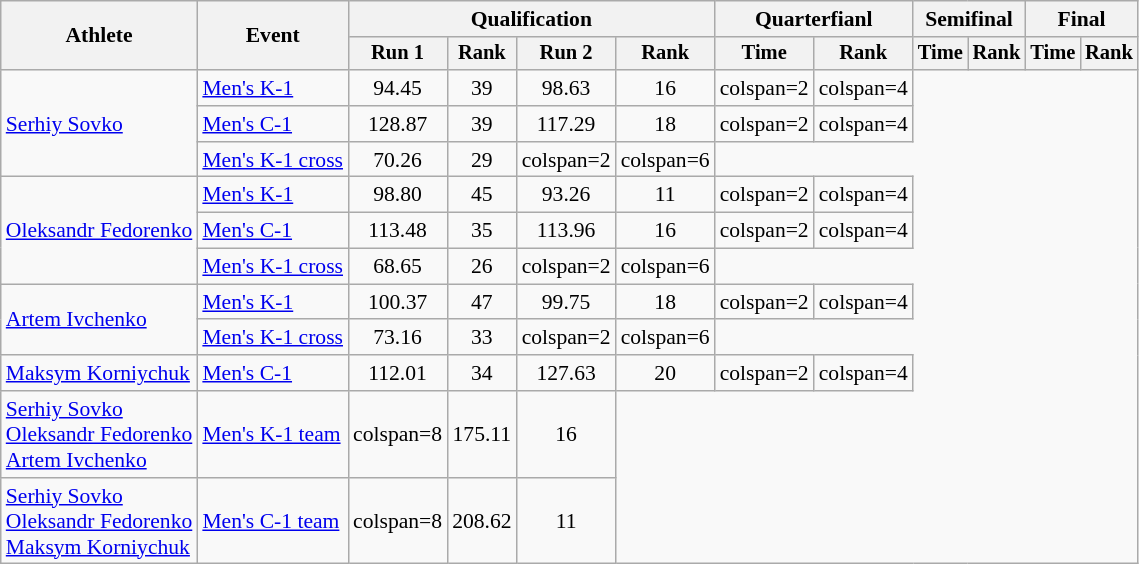<table class="wikitable" style="font-size:90%">
<tr>
<th rowspan=2>Athlete</th>
<th rowspan=2>Event</th>
<th colspan=4>Qualification</th>
<th colspan=2>Quarterfianl</th>
<th colspan=2>Semifinal</th>
<th colspan=2>Final</th>
</tr>
<tr style="font-size:95%">
<th>Run 1</th>
<th>Rank</th>
<th>Run 2</th>
<th>Rank</th>
<th>Time</th>
<th>Rank</th>
<th>Time</th>
<th>Rank</th>
<th>Time</th>
<th>Rank</th>
</tr>
<tr align=center>
<td rowspan="3" align="left"><a href='#'>Serhiy Sovko</a></td>
<td align=left><a href='#'>Men's K-1</a></td>
<td>94.45</td>
<td>39</td>
<td>98.63</td>
<td>16</td>
<td>colspan=2 </td>
<td>colspan=4 </td>
</tr>
<tr align=center>
<td align=left><a href='#'>Men's C-1</a></td>
<td>128.87</td>
<td>39</td>
<td>117.29</td>
<td>18</td>
<td>colspan=2 </td>
<td>colspan=4 </td>
</tr>
<tr align=center>
<td align=left><a href='#'>Men's K-1 cross</a></td>
<td>70.26</td>
<td>29</td>
<td>colspan=2 </td>
<td>colspan=6 </td>
</tr>
<tr align=center>
<td rowspan="3" align="left"><a href='#'>Oleksandr Fedorenko</a></td>
<td align=left><a href='#'>Men's K-1</a></td>
<td>98.80</td>
<td>45</td>
<td>93.26</td>
<td>11</td>
<td>colspan=2 </td>
<td>colspan=4 </td>
</tr>
<tr align=center>
<td align=left><a href='#'>Men's C-1</a></td>
<td>113.48</td>
<td>35</td>
<td>113.96</td>
<td>16</td>
<td>colspan=2 </td>
<td>colspan=4 </td>
</tr>
<tr align=center>
<td align=left><a href='#'>Men's K-1 cross</a></td>
<td>68.65</td>
<td>26</td>
<td>colspan=2 </td>
<td>colspan=6 </td>
</tr>
<tr align=center>
<td rowspan="2" align="left"><a href='#'>Artem Ivchenko</a></td>
<td align=left><a href='#'>Men's K-1</a></td>
<td>100.37</td>
<td>47</td>
<td>99.75</td>
<td>18</td>
<td>colspan=2 </td>
<td>colspan=4 </td>
</tr>
<tr align=center>
<td align=left><a href='#'>Men's K-1 cross</a></td>
<td>73.16</td>
<td>33</td>
<td>colspan=2 </td>
<td>colspan=6 </td>
</tr>
<tr align=center>
<td align="left"><a href='#'>Maksym Korniychuk</a></td>
<td align=left><a href='#'>Men's C-1</a></td>
<td>112.01</td>
<td>34</td>
<td>127.63</td>
<td>20</td>
<td>colspan=2 </td>
<td>colspan=4 </td>
</tr>
<tr align=center>
<td align="left"><a href='#'>Serhiy Sovko</a><br><a href='#'>Oleksandr Fedorenko</a><br><a href='#'>Artem Ivchenko</a></td>
<td align=left><a href='#'>Men's K-1 team</a></td>
<td>colspan=8 </td>
<td>175.11</td>
<td>16</td>
</tr>
<tr align=center>
<td align="left"><a href='#'>Serhiy Sovko</a><br><a href='#'>Oleksandr Fedorenko</a><br><a href='#'>Maksym Korniychuk</a></td>
<td align=left><a href='#'>Men's C-1 team</a></td>
<td>colspan=8 </td>
<td>208.62</td>
<td>11</td>
</tr>
</table>
